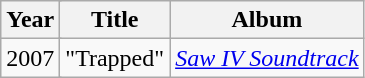<table class="wikitable">
<tr>
<th colspan="2">Year</th>
<th colspan="2">Title</th>
<th colspan="3">Album</th>
</tr>
<tr>
<td colspan="3">2007</td>
<td>"Trapped"</td>
<td colspan="3"><em><a href='#'>Saw IV Soundtrack</a></em></td>
</tr>
</table>
